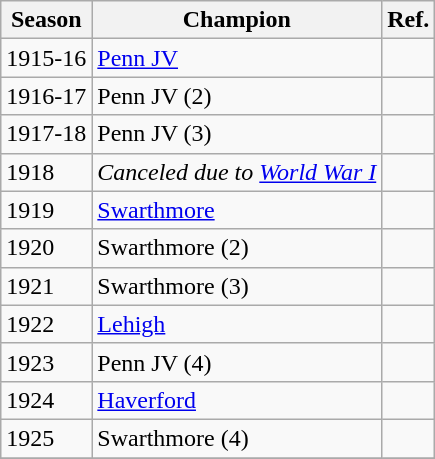<table class="wikitable">
<tr>
<th>Season</th>
<th>Champion</th>
<th>Ref.</th>
</tr>
<tr>
<td>1915-16</td>
<td><a href='#'>Penn JV</a></td>
<td></td>
</tr>
<tr>
<td>1916-17</td>
<td>Penn JV (2)</td>
<td></td>
</tr>
<tr>
<td>1917-18</td>
<td>Penn JV (3)</td>
<td></td>
</tr>
<tr>
<td>1918</td>
<td><em>Canceled due to <a href='#'>World War I</a></em></td>
<td></td>
</tr>
<tr>
<td>1919</td>
<td><a href='#'>Swarthmore</a></td>
<td></td>
</tr>
<tr>
<td>1920</td>
<td>Swarthmore (2)</td>
<td></td>
</tr>
<tr>
<td>1921</td>
<td>Swarthmore (3)</td>
<td></td>
</tr>
<tr>
<td>1922</td>
<td><a href='#'>Lehigh</a></td>
<td></td>
</tr>
<tr>
<td>1923</td>
<td>Penn JV (4)</td>
<td></td>
</tr>
<tr>
<td>1924</td>
<td><a href='#'>Haverford</a></td>
<td></td>
</tr>
<tr>
<td>1925</td>
<td>Swarthmore (4)</td>
<td></td>
</tr>
<tr>
</tr>
</table>
